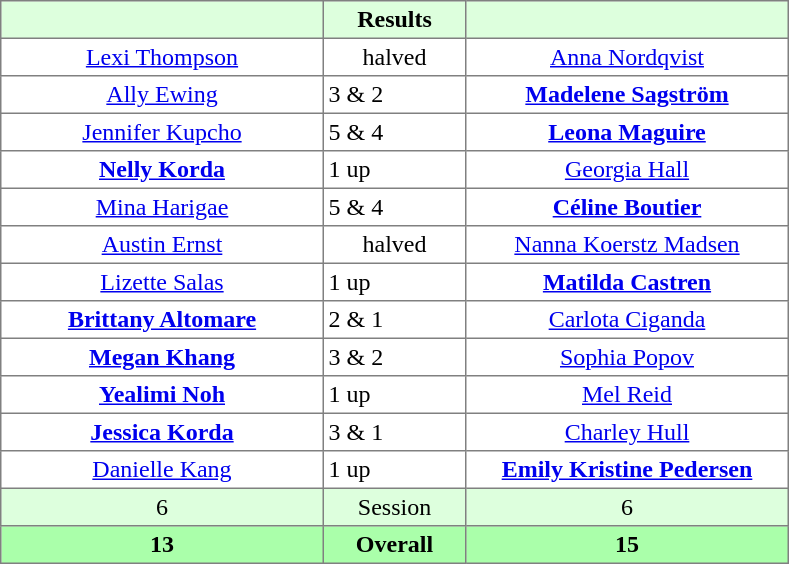<table border="1" cellpadding="3" style="border-collapse: collapse; text-align:center;">
<tr style="background:#dfd;">
<th style="width:13em;"></th>
<th style="width:5.5em;">Results</th>
<th style="width:13em;"></th>
</tr>
<tr>
<td><a href='#'>Lexi Thompson</a></td>
<td>halved</td>
<td><a href='#'>Anna Nordqvist</a></td>
</tr>
<tr>
<td><a href='#'>Ally Ewing</a></td>
<td align=left> 3 & 2</td>
<td><strong><a href='#'>Madelene Sagström</a></strong></td>
</tr>
<tr>
<td><a href='#'>Jennifer Kupcho</a></td>
<td align=left> 5 & 4</td>
<td><strong><a href='#'>Leona Maguire</a></strong></td>
</tr>
<tr>
<td><strong><a href='#'>Nelly Korda</a></strong></td>
<td align=left> 1 up</td>
<td><a href='#'>Georgia Hall</a></td>
</tr>
<tr>
<td><a href='#'>Mina Harigae</a></td>
<td align=left> 5 & 4</td>
<td><strong><a href='#'>Céline Boutier</a></strong></td>
</tr>
<tr>
<td><a href='#'>Austin Ernst</a></td>
<td>halved</td>
<td><a href='#'>Nanna Koerstz Madsen</a></td>
</tr>
<tr>
<td><a href='#'>Lizette Salas</a></td>
<td align=left> 1 up</td>
<td><strong><a href='#'>Matilda Castren</a></strong></td>
</tr>
<tr>
<td><strong><a href='#'>Brittany Altomare</a></strong></td>
<td align=left> 2 & 1</td>
<td><a href='#'>Carlota Ciganda</a></td>
</tr>
<tr>
<td><strong><a href='#'>Megan Khang</a></strong></td>
<td align=left> 3 & 2</td>
<td><a href='#'>Sophia Popov</a></td>
</tr>
<tr>
<td><strong><a href='#'>Yealimi Noh</a></strong></td>
<td align=left> 1 up</td>
<td><a href='#'>Mel Reid</a></td>
</tr>
<tr>
<td><strong><a href='#'>Jessica Korda</a></strong></td>
<td align=left> 3 & 1</td>
<td><a href='#'>Charley Hull</a></td>
</tr>
<tr>
<td><a href='#'>Danielle Kang</a></td>
<td align=left> 1 up</td>
<td><strong><a href='#'>Emily Kristine Pedersen</a></strong></td>
</tr>
<tr style="background:#dfd;">
<td>6</td>
<td>Session</td>
<td>6</td>
</tr>
<tr style="background:#afa;">
<th>13</th>
<th>Overall</th>
<th>15</th>
</tr>
</table>
